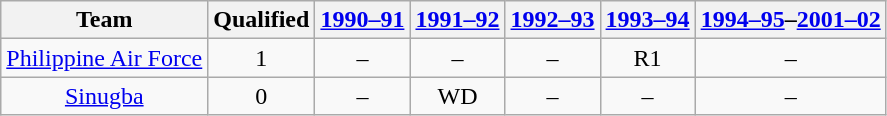<table class="wikitable" style="text-align: center">
<tr>
<th>Team</th>
<th>Qualified</th>
<th><a href='#'>1990–91</a></th>
<th><a href='#'>1991–92</a></th>
<th><a href='#'>1992–93</a></th>
<th><a href='#'>1993–94</a></th>
<th><a href='#'>1994–95</a>–<a href='#'>2001–02</a></th>
</tr>
<tr>
<td><a href='#'>Philippine Air Force</a></td>
<td>1</td>
<td>–</td>
<td>–</td>
<td>–</td>
<td>R1</td>
<td>–</td>
</tr>
<tr>
<td><a href='#'>Sinugba</a></td>
<td>0</td>
<td>–</td>
<td>WD</td>
<td>–</td>
<td>–</td>
<td>–</td>
</tr>
</table>
